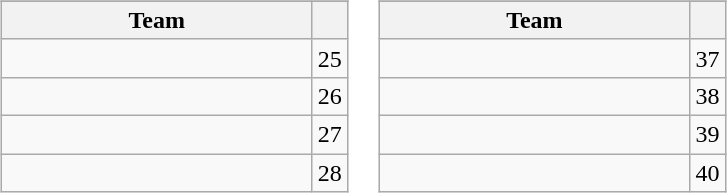<table>
<tr valign=top>
<td><br><table class="wikitable">
<tr>
</tr>
<tr>
<th width=200>Team</th>
<th></th>
</tr>
<tr>
<td></td>
<td align=center>25</td>
</tr>
<tr>
<td></td>
<td align=center>26</td>
</tr>
<tr>
<td></td>
<td align=center>27</td>
</tr>
<tr>
<td></td>
<td align=center>28</td>
</tr>
</table>
</td>
<td><br><table class="wikitable">
<tr>
</tr>
<tr>
<th width=200>Team</th>
<th></th>
</tr>
<tr>
<td></td>
<td align=center>37</td>
</tr>
<tr>
<td></td>
<td align=center>38</td>
</tr>
<tr>
<td></td>
<td align=center>39</td>
</tr>
<tr>
<td></td>
<td align=center>40</td>
</tr>
</table>
</td>
</tr>
</table>
